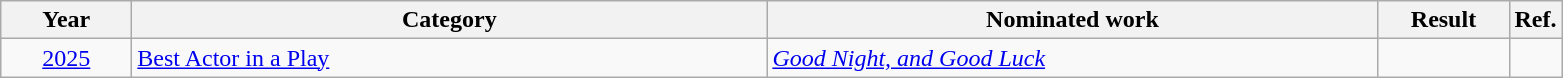<table class=wikitable>
<tr>
<th scope="col" style="width:5em;">Year</th>
<th scope="col" style="width:26em;">Category</th>
<th scope="col" style="width:25em;">Nominated work</th>
<th scope="col" style="width:5em;">Result</th>
<th>Ref.</th>
</tr>
<tr>
<td style="text-align:center;"><a href='#'>2025</a></td>
<td><a href='#'>Best Actor in a Play</a></td>
<td rowspan="3"><em><a href='#'>Good Night, and Good Luck</a></em></td>
<td></td>
<td style="text-align:center;"></td>
</tr>
</table>
